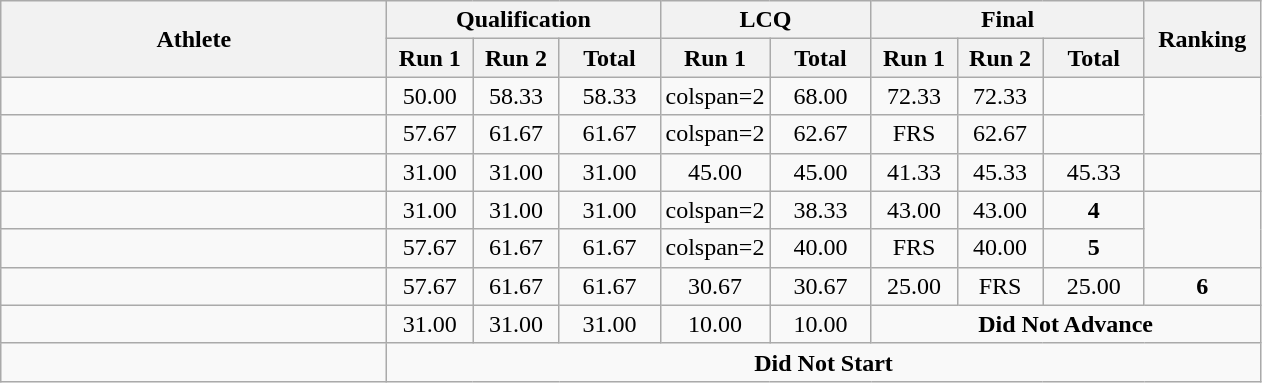<table class=wikitable style="text-align:center">
<tr>
<th rowspan=2 width=250>Athlete</th>
<th colspan=3>Qualification</th>
<th colspan=2>LCQ</th>
<th colspan=3>Final</th>
<th rowspan=2 width=70>Ranking</th>
</tr>
<tr>
<th width=50>Run 1</th>
<th width=50>Run 2</th>
<th width=60>Total</th>
<th width=50>Run 1</th>
<th width=60>Total</th>
<th width=50>Run 1</th>
<th width=50>Run 2</th>
<th width=60>Total</th>
</tr>
<tr>
<td align=left></td>
<td>50.00</td>
<td>58.33</td>
<td>58.33</td>
<td>colspan=2 </td>
<td>68.00</td>
<td>72.33</td>
<td>72.33</td>
<td></td>
</tr>
<tr>
<td align=left></td>
<td>57.67</td>
<td>61.67</td>
<td>61.67</td>
<td>colspan=2 </td>
<td>62.67</td>
<td>FRS</td>
<td>62.67</td>
<td></td>
</tr>
<tr>
<td align=left></td>
<td>31.00</td>
<td>31.00</td>
<td>31.00</td>
<td>45.00</td>
<td>45.00</td>
<td>41.33</td>
<td>45.33</td>
<td>45.33</td>
<td></td>
</tr>
<tr>
<td align=left></td>
<td>31.00</td>
<td>31.00</td>
<td>31.00</td>
<td>colspan=2 </td>
<td>38.33</td>
<td>43.00</td>
<td>43.00</td>
<td><strong>4</strong></td>
</tr>
<tr>
<td align=left></td>
<td>57.67</td>
<td>61.67</td>
<td>61.67</td>
<td>colspan=2 </td>
<td>40.00</td>
<td>FRS</td>
<td>40.00</td>
<td><strong>5</strong></td>
</tr>
<tr>
<td align=left></td>
<td>57.67</td>
<td>61.67</td>
<td>61.67</td>
<td>30.67</td>
<td>30.67</td>
<td>25.00</td>
<td>FRS</td>
<td>25.00</td>
<td><strong>6</strong></td>
</tr>
<tr>
<td align=left></td>
<td>31.00</td>
<td>31.00</td>
<td>31.00</td>
<td>10.00</td>
<td>10.00</td>
<td colspan=4><strong>Did Not Advance</strong></td>
</tr>
<tr>
<td align=left></td>
<td colspan=9><strong>Did Not Start</strong></td>
</tr>
</table>
